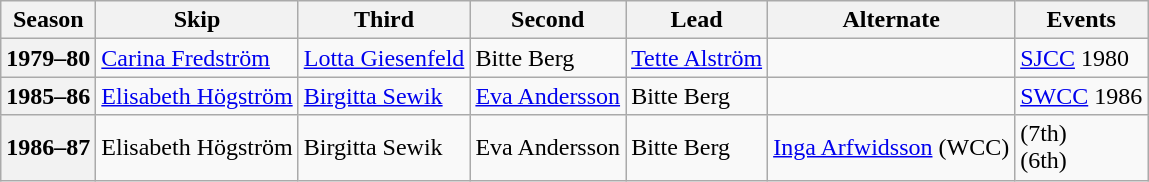<table class="wikitable">
<tr>
<th scope="col">Season</th>
<th scope="col">Skip</th>
<th scope="col">Third</th>
<th scope="col">Second</th>
<th scope="col">Lead</th>
<th scope="col">Alternate</th>
<th scope="col">Events</th>
</tr>
<tr>
<th scope="row">1979–80</th>
<td><a href='#'>Carina Fredström</a></td>
<td><a href='#'>Lotta Giesenfeld</a></td>
<td>Bitte Berg</td>
<td><a href='#'>Tette Alström</a></td>
<td></td>
<td><a href='#'>SJCC</a> 1980 </td>
</tr>
<tr>
<th scope="row">1985–86</th>
<td><a href='#'>Elisabeth Högström</a></td>
<td><a href='#'>Birgitta Sewik</a></td>
<td><a href='#'>Eva Andersson</a></td>
<td>Bitte Berg</td>
<td></td>
<td><a href='#'>SWCC</a> 1986 </td>
</tr>
<tr>
<th scope="row">1986–87</th>
<td>Elisabeth Högström</td>
<td>Birgitta Sewik</td>
<td>Eva Andersson</td>
<td>Bitte Berg</td>
<td><a href='#'>Inga Arfwidsson</a> (WCC)</td>
<td> (7th)<br> (6th)</td>
</tr>
</table>
